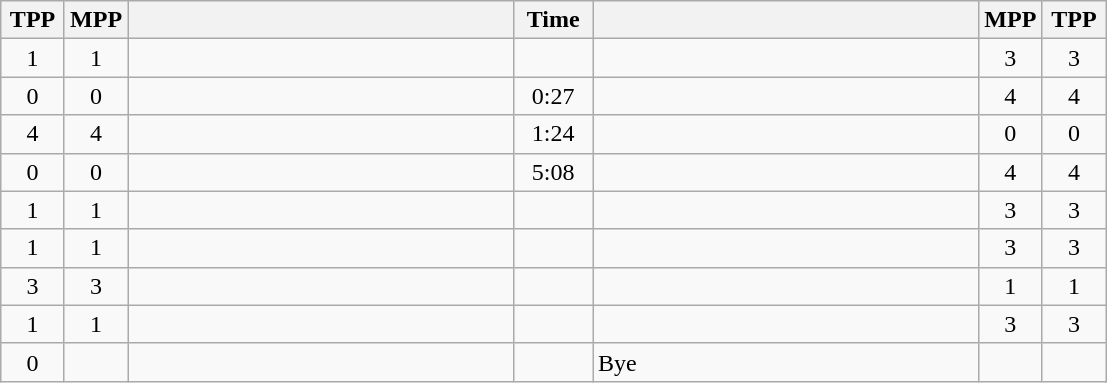<table class="wikitable" style="text-align: center;" |>
<tr>
<th width="35">TPP</th>
<th width="35">MPP</th>
<th width="250"></th>
<th width="45">Time</th>
<th width="250"></th>
<th width="35">MPP</th>
<th width="35">TPP</th>
</tr>
<tr>
<td>1</td>
<td>1</td>
<td style="text-align:left;"><strong></strong></td>
<td></td>
<td style="text-align:left;"></td>
<td>3</td>
<td>3</td>
</tr>
<tr>
<td>0</td>
<td>0</td>
<td style="text-align:left;"><strong></strong></td>
<td>0:27</td>
<td style="text-align:left;"></td>
<td>4</td>
<td>4</td>
</tr>
<tr>
<td>4</td>
<td>4</td>
<td style="text-align:left;"></td>
<td>1:24</td>
<td style="text-align:left;"><strong></strong></td>
<td>0</td>
<td>0</td>
</tr>
<tr>
<td>0</td>
<td>0</td>
<td style="text-align:left;"><strong></strong></td>
<td>5:08</td>
<td style="text-align:left;"></td>
<td>4</td>
<td>4</td>
</tr>
<tr>
<td>1</td>
<td>1</td>
<td style="text-align:left;"><strong></strong></td>
<td></td>
<td style="text-align:left;"></td>
<td>3</td>
<td>3</td>
</tr>
<tr>
<td>1</td>
<td>1</td>
<td style="text-align:left;"><strong></strong></td>
<td></td>
<td style="text-align:left;"></td>
<td>3</td>
<td>3</td>
</tr>
<tr>
<td>3</td>
<td>3</td>
<td style="text-align:left;"></td>
<td></td>
<td style="text-align:left;"><strong></strong></td>
<td>1</td>
<td>1</td>
</tr>
<tr>
<td>1</td>
<td>1</td>
<td style="text-align:left;"><strong></strong></td>
<td></td>
<td style="text-align:left;"></td>
<td>3</td>
<td>3</td>
</tr>
<tr>
<td>0</td>
<td></td>
<td style="text-align:left;"><strong></strong></td>
<td></td>
<td style="text-align:left;">Bye</td>
<td></td>
<td></td>
</tr>
</table>
